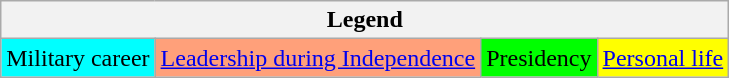<table class="wikitable">
<tr>
<th colspan="4">Legend</th>
</tr>
<tr>
<td style="background:aqua;">Military career</td>
<td style="background:lightsalmon;"><a href='#'>Leadership during Independence</a></td>
<td style="background:lime;">Presidency</td>
<td style="background:yellow;"><a href='#'>Personal life</a></td>
</tr>
</table>
